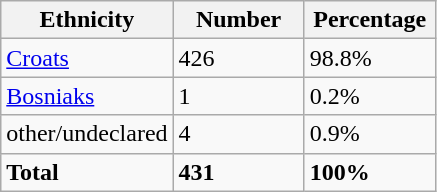<table class="wikitable">
<tr>
<th width="100px">Ethnicity</th>
<th width="80px">Number</th>
<th width="80px">Percentage</th>
</tr>
<tr>
<td><a href='#'>Croats</a></td>
<td>426</td>
<td>98.8%</td>
</tr>
<tr>
<td><a href='#'>Bosniaks</a></td>
<td>1</td>
<td>0.2%</td>
</tr>
<tr>
<td>other/undeclared</td>
<td>4</td>
<td>0.9%</td>
</tr>
<tr>
<td><strong>Total</strong></td>
<td><strong>431</strong></td>
<td><strong>100%</strong></td>
</tr>
</table>
